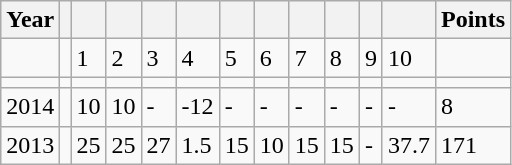<table class="wikitable">
<tr>
<th>Year</th>
<th></th>
<th></th>
<th></th>
<th></th>
<th></th>
<th></th>
<th></th>
<th></th>
<th></th>
<th></th>
<th></th>
<th>Points</th>
</tr>
<tr>
<td></td>
<td></td>
<td>1</td>
<td>2</td>
<td>3</td>
<td>4</td>
<td>5</td>
<td>6</td>
<td>7</td>
<td>8</td>
<td>9</td>
<td>10</td>
<td></td>
</tr>
<tr>
<td></td>
<td></td>
<td></td>
<td></td>
<td></td>
<td></td>
<td></td>
<td></td>
<td></td>
<td></td>
<td></td>
<td></td>
<td></td>
</tr>
<tr>
<td>2014</td>
<td></td>
<td>10</td>
<td>10</td>
<td>-</td>
<td>-12</td>
<td>-</td>
<td>-</td>
<td>-</td>
<td>-</td>
<td>-</td>
<td>-</td>
<td>8</td>
</tr>
<tr>
<td>2013</td>
<td></td>
<td>25</td>
<td>25</td>
<td>27</td>
<td>1.5</td>
<td>15</td>
<td>10</td>
<td>15</td>
<td>15</td>
<td>-</td>
<td>37.7</td>
<td>171</td>
</tr>
</table>
